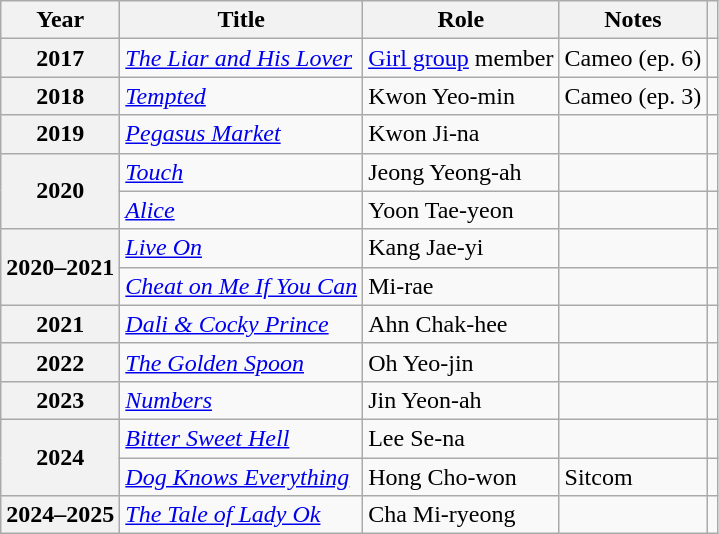<table class="wikitable plainrowheaders sortable">
<tr>
<th scope="col">Year</th>
<th scope="col">Title</th>
<th scope="col">Role</th>
<th scope="col">Notes</th>
<th scope="col" class="unsortable"></th>
</tr>
<tr>
<th scope="row">2017</th>
<td><em><a href='#'>The Liar and His Lover</a></em></td>
<td><a href='#'>Girl group</a> member</td>
<td>Cameo (ep. 6)</td>
<td style="text-align:center"></td>
</tr>
<tr>
<th scope="row">2018</th>
<td><em><a href='#'>Tempted</a></em></td>
<td>Kwon Yeo-min</td>
<td>Cameo (ep. 3)</td>
<td style="text-align:center"></td>
</tr>
<tr>
<th scope="row">2019</th>
<td><em><a href='#'>Pegasus Market</a></em></td>
<td>Kwon Ji-na</td>
<td></td>
<td style="text-align:center"></td>
</tr>
<tr>
<th scope="row"  rowspan="2">2020</th>
<td><em><a href='#'>Touch</a></em></td>
<td>Jeong Yeong-ah</td>
<td></td>
<td style="text-align:center"></td>
</tr>
<tr>
<td><em><a href='#'>Alice</a></em></td>
<td>Yoon Tae-yeon</td>
<td></td>
<td style="text-align:center"></td>
</tr>
<tr>
<th scope="row" rowspan="2">2020–2021</th>
<td><em><a href='#'>Live On</a></em></td>
<td>Kang Jae-yi</td>
<td></td>
<td style="text-align:center"></td>
</tr>
<tr>
<td><em><a href='#'>Cheat on Me If You Can</a></em></td>
<td>Mi-rae</td>
<td></td>
<td style="text-align:center"></td>
</tr>
<tr>
<th scope="row">2021</th>
<td><em><a href='#'>Dali & Cocky Prince</a></em></td>
<td>Ahn Chak-hee</td>
<td></td>
<td style="text-align:center"></td>
</tr>
<tr>
<th scope="row">2022</th>
<td><em><a href='#'>The Golden Spoon</a></em></td>
<td>Oh Yeo-jin</td>
<td></td>
<td style="text-align:center"></td>
</tr>
<tr>
<th scope="row">2023</th>
<td><em><a href='#'>Numbers</a></em></td>
<td>Jin Yeon-ah</td>
<td></td>
<td style="text-align:center"></td>
</tr>
<tr>
<th scope="row" rowspan="2">2024</th>
<td><em><a href='#'>Bitter Sweet Hell</a></em></td>
<td>Lee Se-na</td>
<td></td>
<td style="text-align:center"></td>
</tr>
<tr>
<td><em><a href='#'>Dog Knows Everything</a></em></td>
<td>Hong Cho-won</td>
<td>Sitcom</td>
<td style="text-align:center"></td>
</tr>
<tr>
<th scope="row">2024–2025</th>
<td><em><a href='#'>The Tale of Lady Ok</a></em></td>
<td>Cha Mi-ryeong</td>
<td></td>
<td style="text-align:center"></td>
</tr>
</table>
